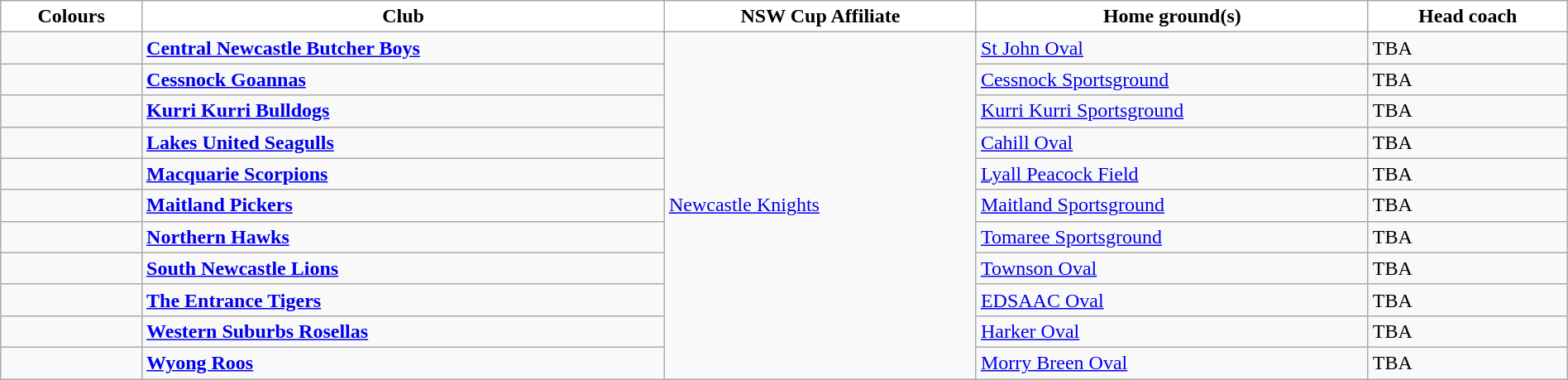<table class="wikitable" style="width:100%; text-align:left">
<tr>
<th style="background:white">Colours</th>
<th style="background:white">Club</th>
<th style="background:white">NSW Cup Affiliate</th>
<th style="background:white">Home ground(s)</th>
<th style="background:white">Head coach</th>
</tr>
<tr>
<td></td>
<td><strong><a href='#'>Central Newcastle Butcher Boys</a></strong></td>
<td rowspan="11"> <a href='#'>Newcastle Knights</a></td>
<td><a href='#'>St John Oval</a></td>
<td>TBA</td>
</tr>
<tr>
<td></td>
<td><strong><a href='#'>Cessnock Goannas</a></strong></td>
<td><a href='#'>Cessnock Sportsground</a></td>
<td>TBA</td>
</tr>
<tr>
<td></td>
<td><strong><a href='#'>Kurri Kurri Bulldogs</a></strong></td>
<td><a href='#'>Kurri Kurri Sportsground</a></td>
<td>TBA</td>
</tr>
<tr>
<td></td>
<td><strong><a href='#'>Lakes United Seagulls</a></strong></td>
<td><a href='#'>Cahill Oval</a></td>
<td>TBA</td>
</tr>
<tr>
<td></td>
<td><strong><a href='#'>Macquarie Scorpions</a></strong></td>
<td><a href='#'>Lyall Peacock Field</a></td>
<td>TBA</td>
</tr>
<tr>
<td></td>
<td><strong><a href='#'>Maitland Pickers</a></strong></td>
<td><a href='#'>Maitland Sportsground</a></td>
<td>TBA</td>
</tr>
<tr>
<td></td>
<td><strong><a href='#'>Northern Hawks</a></strong></td>
<td><a href='#'>Tomaree Sportsground</a></td>
<td>TBA</td>
</tr>
<tr>
<td></td>
<td><strong><a href='#'>South Newcastle Lions</a></strong></td>
<td><a href='#'>Townson Oval</a></td>
<td>TBA</td>
</tr>
<tr>
<td></td>
<td><strong><a href='#'>The Entrance Tigers</a></strong></td>
<td><a href='#'>EDSAAC Oval</a></td>
<td>TBA</td>
</tr>
<tr>
<td></td>
<td><strong><a href='#'>Western Suburbs Rosellas</a></strong></td>
<td><a href='#'>Harker Oval</a></td>
<td>TBA</td>
</tr>
<tr>
<td></td>
<td><strong><a href='#'>Wyong Roos</a></strong></td>
<td><a href='#'>Morry Breen Oval</a></td>
<td>TBA</td>
</tr>
</table>
